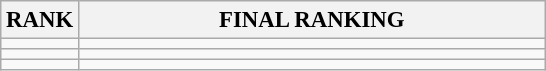<table class="wikitable" style="font-size:95%;">
<tr>
<th>RANK</th>
<th align="left" style="width: 20em">FINAL RANKING</th>
</tr>
<tr>
<td align="center"></td>
<td></td>
</tr>
<tr>
<td align="center"></td>
<td></td>
</tr>
<tr>
<td align="center"></td>
<td></td>
</tr>
</table>
